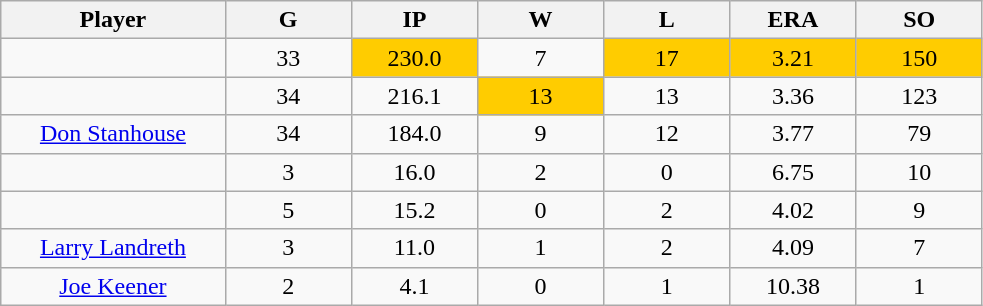<table class="wikitable sortable">
<tr>
<th bgcolor="#DDDDFF" width="16%">Player</th>
<th bgcolor="#DDDDFF" width="9%">G</th>
<th bgcolor="#DDDDFF" width="9%">IP</th>
<th bgcolor="#DDDDFF" width="9%">W</th>
<th bgcolor="#DDDDFF" width="9%">L</th>
<th bgcolor="#DDDDFF" width="9%">ERA</th>
<th bgcolor="#DDDDFF" width="9%">SO</th>
</tr>
<tr align="center">
<td></td>
<td>33</td>
<td bgcolor="#FFCC00">230.0</td>
<td>7</td>
<td bgcolor="#FFCC00">17</td>
<td bgcolor="#FFCC00">3.21</td>
<td bgcolor="#FFCC00">150</td>
</tr>
<tr align="center">
<td></td>
<td>34</td>
<td>216.1</td>
<td bgcolor="#FFCC00">13</td>
<td>13</td>
<td>3.36</td>
<td>123</td>
</tr>
<tr align="center">
<td><a href='#'>Don Stanhouse</a></td>
<td>34</td>
<td>184.0</td>
<td>9</td>
<td>12</td>
<td>3.77</td>
<td>79</td>
</tr>
<tr align=center>
<td></td>
<td>3</td>
<td>16.0</td>
<td>2</td>
<td>0</td>
<td>6.75</td>
<td>10</td>
</tr>
<tr align=center>
<td></td>
<td>5</td>
<td>15.2</td>
<td>0</td>
<td>2</td>
<td>4.02</td>
<td>9</td>
</tr>
<tr align="center">
<td><a href='#'>Larry Landreth</a></td>
<td>3</td>
<td>11.0</td>
<td>1</td>
<td>2</td>
<td>4.09</td>
<td>7</td>
</tr>
<tr align=center>
<td><a href='#'>Joe Keener</a></td>
<td>2</td>
<td>4.1</td>
<td>0</td>
<td>1</td>
<td>10.38</td>
<td>1</td>
</tr>
</table>
